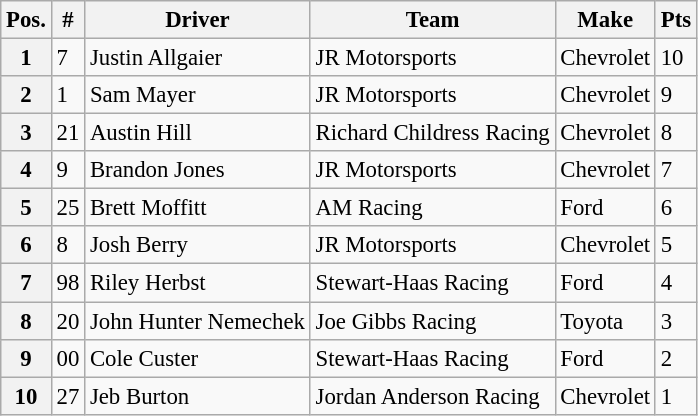<table class="wikitable" style="font-size:95%">
<tr>
<th>Pos.</th>
<th>#</th>
<th>Driver</th>
<th>Team</th>
<th>Make</th>
<th>Pts</th>
</tr>
<tr>
<th>1</th>
<td>7</td>
<td>Justin Allgaier</td>
<td>JR Motorsports</td>
<td>Chevrolet</td>
<td>10</td>
</tr>
<tr>
<th>2</th>
<td>1</td>
<td>Sam Mayer</td>
<td>JR Motorsports</td>
<td>Chevrolet</td>
<td>9</td>
</tr>
<tr>
<th>3</th>
<td>21</td>
<td>Austin Hill</td>
<td>Richard Childress Racing</td>
<td>Chevrolet</td>
<td>8</td>
</tr>
<tr>
<th>4</th>
<td>9</td>
<td>Brandon Jones</td>
<td>JR Motorsports</td>
<td>Chevrolet</td>
<td>7</td>
</tr>
<tr>
<th>5</th>
<td>25</td>
<td>Brett Moffitt</td>
<td>AM Racing</td>
<td>Ford</td>
<td>6</td>
</tr>
<tr>
<th>6</th>
<td>8</td>
<td>Josh Berry</td>
<td>JR Motorsports</td>
<td>Chevrolet</td>
<td>5</td>
</tr>
<tr>
<th>7</th>
<td>98</td>
<td>Riley Herbst</td>
<td>Stewart-Haas Racing</td>
<td>Ford</td>
<td>4</td>
</tr>
<tr>
<th>8</th>
<td>20</td>
<td>John Hunter Nemechek</td>
<td>Joe Gibbs Racing</td>
<td>Toyota</td>
<td>3</td>
</tr>
<tr>
<th>9</th>
<td>00</td>
<td>Cole Custer</td>
<td>Stewart-Haas Racing</td>
<td>Ford</td>
<td>2</td>
</tr>
<tr>
<th>10</th>
<td>27</td>
<td>Jeb Burton</td>
<td>Jordan Anderson Racing</td>
<td>Chevrolet</td>
<td>1</td>
</tr>
</table>
